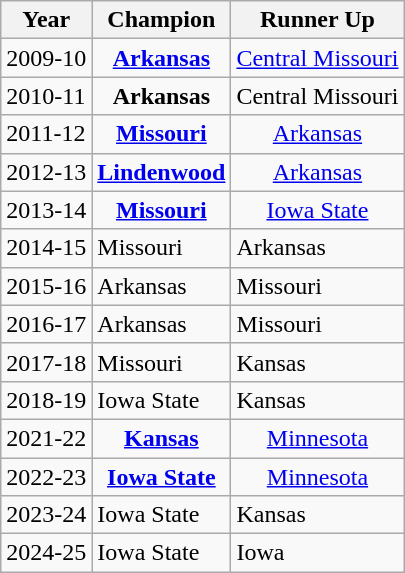<table class=wikitable>
<tr>
<th>Year</th>
<th>Champion</th>
<th>Runner Up</th>
</tr>
<tr>
<td>2009-10</td>
<td align=center><strong><a href='#'>Arkansas</a></strong></td>
<td align=center><a href='#'>Central Missouri</a></td>
</tr>
<tr>
<td>2010-11</td>
<td align=center><strong>Arkansas</strong></td>
<td align=center>Central Missouri</td>
</tr>
<tr>
<td>2011-12</td>
<td align=center><strong><a href='#'>Missouri</a></strong></td>
<td align=center><a href='#'>Arkansas</a></td>
</tr>
<tr>
<td>2012-13</td>
<td align=center><strong><a href='#'>Lindenwood</a></strong></td>
<td align=center><a href='#'>Arkansas</a></td>
</tr>
<tr>
<td>2013-14</td>
<td align=center><strong><a href='#'>Missouri</a></strong></td>
<td align=center><a href='#'>Iowa State</a></td>
</tr>
<tr>
<td>2014-15</td>
<td>Missouri</td>
<td>Arkansas</td>
</tr>
<tr>
<td>2015-16</td>
<td>Arkansas</td>
<td>Missouri</td>
</tr>
<tr>
<td>2016-17</td>
<td>Arkansas</td>
<td>Missouri</td>
</tr>
<tr>
<td>2017-18</td>
<td>Missouri</td>
<td>Kansas</td>
</tr>
<tr>
<td>2018-19</td>
<td>Iowa State</td>
<td>Kansas</td>
</tr>
<tr>
<td>2021-22</td>
<td align=center><strong><a href='#'>Kansas</a></strong></td>
<td align=center><a href='#'>Minnesota</a></td>
</tr>
<tr>
<td>2022-23</td>
<td align=center><strong><a href='#'>Iowa State</a></strong></td>
<td align=center><a href='#'>Minnesota</a></td>
</tr>
<tr>
<td>2023-24</td>
<td>Iowa State</td>
<td>Kansas</td>
</tr>
<tr>
<td>2024-25</td>
<td>Iowa State</td>
<td>Iowa</td>
</tr>
</table>
